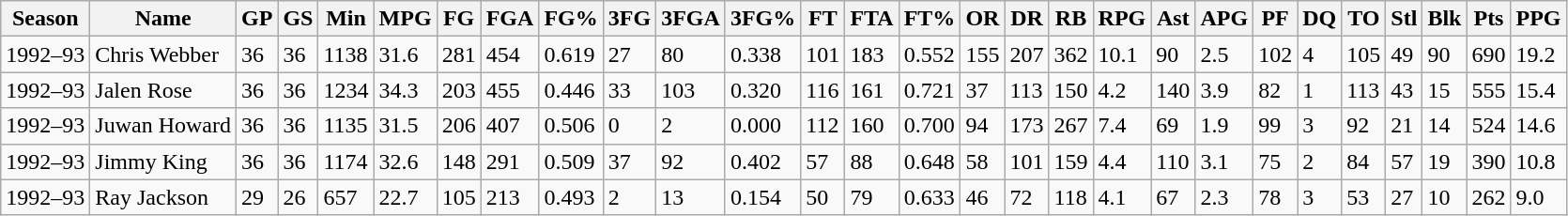<table class="wikitable sortable">
<tr>
<th>Season</th>
<th>Name</th>
<th>GP</th>
<th>GS</th>
<th>Min</th>
<th>MPG</th>
<th>FG</th>
<th>FGA</th>
<th>FG%</th>
<th>3FG</th>
<th>3FGA</th>
<th>3FG%</th>
<th>FT</th>
<th>FTA</th>
<th>FT%</th>
<th>OR</th>
<th>DR</th>
<th>RB</th>
<th>RPG</th>
<th>Ast</th>
<th>APG</th>
<th>PF</th>
<th>DQ</th>
<th>TO</th>
<th>Stl</th>
<th>Blk</th>
<th>Pts</th>
<th>PPG</th>
</tr>
<tr>
<td>1992–93</td>
<td>Chris Webber</td>
<td>36</td>
<td>36</td>
<td>1138</td>
<td>31.6</td>
<td>281</td>
<td>454</td>
<td>0.619</td>
<td>27</td>
<td>80</td>
<td>0.338</td>
<td>101</td>
<td>183</td>
<td>0.552</td>
<td>155</td>
<td>207</td>
<td>362</td>
<td>10.1</td>
<td>90</td>
<td>2.5</td>
<td>102</td>
<td>4</td>
<td>105</td>
<td>49</td>
<td>90</td>
<td>690</td>
<td>19.2</td>
</tr>
<tr>
<td>1992–93</td>
<td>Jalen Rose</td>
<td>36</td>
<td>36</td>
<td>1234</td>
<td>34.3</td>
<td>203</td>
<td>455</td>
<td>0.446</td>
<td>33</td>
<td>103</td>
<td>0.320</td>
<td>116</td>
<td>161</td>
<td>0.721</td>
<td>37</td>
<td>113</td>
<td>150</td>
<td>4.2</td>
<td>140</td>
<td>3.9</td>
<td>82</td>
<td>1</td>
<td>113</td>
<td>43</td>
<td>15</td>
<td>555</td>
<td>15.4</td>
</tr>
<tr>
<td>1992–93</td>
<td>Juwan Howard</td>
<td>36</td>
<td>36</td>
<td>1135</td>
<td>31.5</td>
<td>206</td>
<td>407</td>
<td>0.506</td>
<td>0</td>
<td>2</td>
<td>0.000</td>
<td>112</td>
<td>160</td>
<td>0.700</td>
<td>94</td>
<td>173</td>
<td>267</td>
<td>7.4</td>
<td>69</td>
<td>1.9</td>
<td>99</td>
<td>3</td>
<td>92</td>
<td>21</td>
<td>14</td>
<td>524</td>
<td>14.6</td>
</tr>
<tr>
<td>1992–93</td>
<td>Jimmy King</td>
<td>36</td>
<td>36</td>
<td>1174</td>
<td>32.6</td>
<td>148</td>
<td>291</td>
<td>0.509</td>
<td>37</td>
<td>92</td>
<td>0.402</td>
<td>57</td>
<td>88</td>
<td>0.648</td>
<td>58</td>
<td>101</td>
<td>159</td>
<td>4.4</td>
<td>110</td>
<td>3.1</td>
<td>75</td>
<td>2</td>
<td>84</td>
<td>57</td>
<td>19</td>
<td>390</td>
<td>10.8</td>
</tr>
<tr>
<td>1992–93</td>
<td>Ray Jackson</td>
<td>29</td>
<td>26</td>
<td>657</td>
<td>22.7</td>
<td>105</td>
<td>213</td>
<td>0.493</td>
<td>2</td>
<td>13</td>
<td>0.154</td>
<td>50</td>
<td>79</td>
<td>0.633</td>
<td>46</td>
<td>72</td>
<td>118</td>
<td>4.1</td>
<td>67</td>
<td>2.3</td>
<td>78</td>
<td>3</td>
<td>53</td>
<td>27</td>
<td>10</td>
<td>262</td>
<td>9.0</td>
</tr>
</table>
